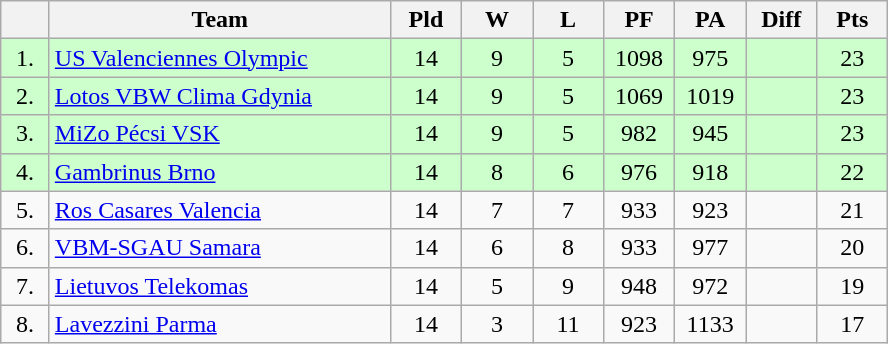<table class="wikitable" style="text-align:center">
<tr>
<th width=25></th>
<th width=220>Team</th>
<th width=40>Pld</th>
<th width=40>W</th>
<th width=40>L</th>
<th width=40>PF</th>
<th width=40>PA</th>
<th width=40>Diff</th>
<th width=40>Pts</th>
</tr>
<tr style="background:#ccffcc;">
<td>1.</td>
<td align=left> <a href='#'>US Valenciennes Olympic</a></td>
<td>14</td>
<td>9</td>
<td>5</td>
<td>1098</td>
<td>975</td>
<td></td>
<td>23</td>
</tr>
<tr style="background:#ccffcc;">
<td>2.</td>
<td align=left> <a href='#'>Lotos VBW Clima Gdynia</a></td>
<td>14</td>
<td>9</td>
<td>5</td>
<td>1069</td>
<td>1019</td>
<td></td>
<td>23</td>
</tr>
<tr style="background:#ccffcc;">
<td>3.</td>
<td align=left> <a href='#'>MiZo Pécsi VSK</a></td>
<td>14</td>
<td>9</td>
<td>5</td>
<td>982</td>
<td>945</td>
<td></td>
<td>23</td>
</tr>
<tr style="background:#ccffcc;">
<td>4.</td>
<td align=left> <a href='#'>Gambrinus Brno</a></td>
<td>14</td>
<td>8</td>
<td>6</td>
<td>976</td>
<td>918</td>
<td></td>
<td>22</td>
</tr>
<tr>
<td>5.</td>
<td align=left> <a href='#'>Ros Casares Valencia</a></td>
<td>14</td>
<td>7</td>
<td>7</td>
<td>933</td>
<td>923</td>
<td></td>
<td>21</td>
</tr>
<tr>
<td>6.</td>
<td align=left> <a href='#'>VBM-SGAU Samara</a></td>
<td>14</td>
<td>6</td>
<td>8</td>
<td>933</td>
<td>977</td>
<td></td>
<td>20</td>
</tr>
<tr>
<td>7.</td>
<td align=left> <a href='#'>Lietuvos Telekomas</a></td>
<td>14</td>
<td>5</td>
<td>9</td>
<td>948</td>
<td>972</td>
<td></td>
<td>19</td>
</tr>
<tr>
<td>8.</td>
<td align=left> <a href='#'>Lavezzini Parma</a></td>
<td>14</td>
<td>3</td>
<td>11</td>
<td>923</td>
<td>1133</td>
<td></td>
<td>17</td>
</tr>
</table>
